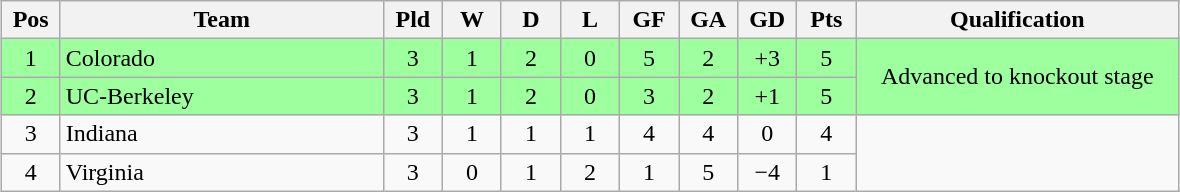<table class="wikitable" style="text-align:center; margin: 1em auto">
<tr>
<th style="width:2em">Pos</th>
<th style="width:13em">Team</th>
<th style="width:2em">Pld</th>
<th style="width:2em">W</th>
<th style="width:2em">D</th>
<th style="width:2em">L</th>
<th style="width:2em">GF</th>
<th style="width:2em">GA</th>
<th style="width:2em">GD</th>
<th style="width:2em">Pts</th>
<th style="width:13em">Qualification</th>
</tr>
<tr bgcolor="#9eff9e">
<td>1</td>
<td style="text-align:left">Colorado</td>
<td>3</td>
<td>1</td>
<td>2</td>
<td>0</td>
<td>5</td>
<td>2</td>
<td>+3</td>
<td>5</td>
<td rowspan="2">Advanced to knockout stage</td>
</tr>
<tr bgcolor="#9eff9e">
<td>2</td>
<td style="text-align:left">UC-Berkeley</td>
<td>3</td>
<td>1</td>
<td>2</td>
<td>0</td>
<td>3</td>
<td>2</td>
<td>+1</td>
<td>5</td>
</tr>
<tr>
<td>3</td>
<td style="text-align:left">Indiana</td>
<td>3</td>
<td>1</td>
<td>1</td>
<td>1</td>
<td>4</td>
<td>4</td>
<td>0</td>
<td>4</td>
<td rowspan="2"></td>
</tr>
<tr>
<td>4</td>
<td style="text-align:left">Virginia</td>
<td>3</td>
<td>0</td>
<td>1</td>
<td>2</td>
<td>1</td>
<td>5</td>
<td>−4</td>
<td>1</td>
</tr>
</table>
